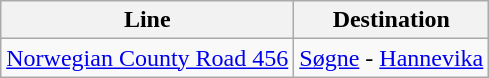<table class="wikitable sortable">
<tr>
<th>Line</th>
<th>Destination</th>
</tr>
<tr>
<td><a href='#'>Norwegian County Road 456</a></td>
<td><a href='#'>Søgne</a> - <a href='#'>Hannevika</a></td>
</tr>
</table>
